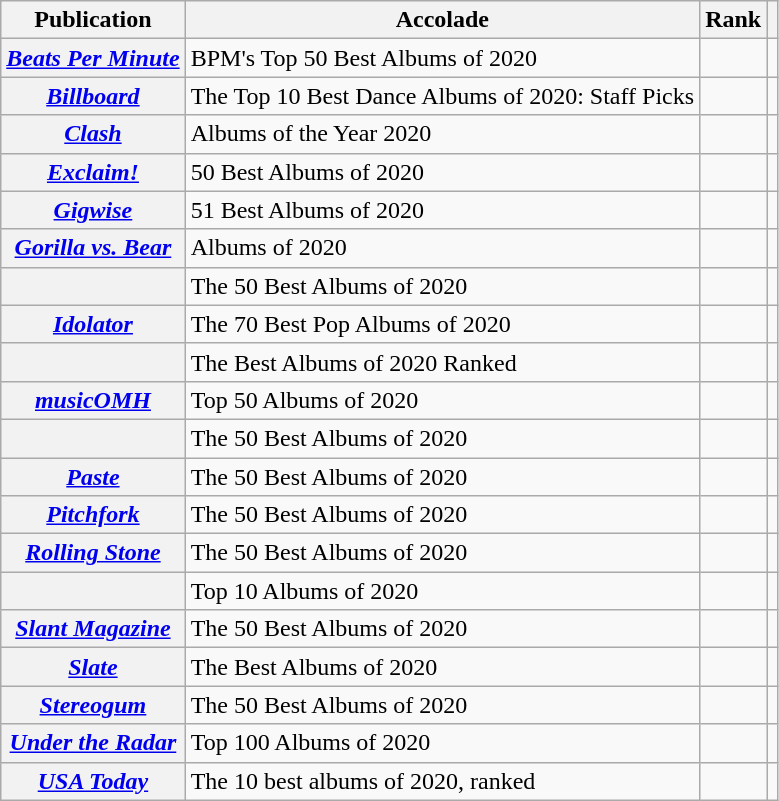<table class="wikitable sortable plainrowheaders">
<tr>
<th scope="col">Publication</th>
<th scope="col">Accolade</th>
<th scope="col">Rank</th>
<th scope="col" class="unsortable"></th>
</tr>
<tr>
<th scope="row"><em><a href='#'>Beats Per Minute</a></em></th>
<td>BPM's Top 50 Best Albums of 2020</td>
<td></td>
<td></td>
</tr>
<tr>
<th scope="row"><em><a href='#'>Billboard</a></em></th>
<td>The Top 10 Best Dance Albums of 2020: Staff Picks</td>
<td></td>
<td></td>
</tr>
<tr>
<th scope="row"><em><a href='#'>Clash</a></em></th>
<td>Albums of the Year 2020</td>
<td></td>
<td></td>
</tr>
<tr>
<th scope="row"><em><a href='#'>Exclaim!</a></em></th>
<td>50 Best Albums of 2020</td>
<td></td>
<td></td>
</tr>
<tr>
<th scope="row"><em><a href='#'>Gigwise</a></em></th>
<td>51 Best Albums of 2020</td>
<td></td>
<td></td>
</tr>
<tr>
<th scope="row"><em><a href='#'>Gorilla vs. Bear</a></em></th>
<td>Albums of 2020</td>
<td></td>
<td></td>
</tr>
<tr>
<th scope="row"><em></em></th>
<td>The 50 Best Albums of 2020</td>
<td></td>
<td></td>
</tr>
<tr>
<th scope="row"><em><a href='#'>Idolator</a></em></th>
<td>The 70 Best Pop Albums of 2020</td>
<td></td>
<td></td>
</tr>
<tr>
<th scope="row"><em></em></th>
<td>The Best Albums of 2020 Ranked</td>
<td></td>
<td></td>
</tr>
<tr>
<th scope="row"><em><a href='#'>musicOMH</a></em></th>
<td>Top 50 Albums of 2020</td>
<td></td>
<td></td>
</tr>
<tr>
<th scope="row"><em></em></th>
<td>The 50 Best Albums of 2020</td>
<td></td>
<td></td>
</tr>
<tr>
<th scope="row"><em><a href='#'>Paste</a></em></th>
<td>The 50 Best Albums of 2020</td>
<td></td>
<td></td>
</tr>
<tr>
<th scope="row"><em><a href='#'>Pitchfork</a></em></th>
<td>The 50 Best Albums of 2020</td>
<td></td>
<td></td>
</tr>
<tr>
<th scope="row"><em><a href='#'>Rolling Stone</a></em></th>
<td>The 50 Best Albums of 2020</td>
<td></td>
<td></td>
</tr>
<tr>
<th scope="row"><em></em></th>
<td>Top 10 Albums of 2020</td>
<td></td>
<td></td>
</tr>
<tr>
<th scope="row"><em><a href='#'>Slant Magazine</a></em></th>
<td>The 50 Best Albums of 2020</td>
<td></td>
<td></td>
</tr>
<tr>
<th scope="row"><em><a href='#'>Slate</a></em></th>
<td>The Best Albums of 2020</td>
<td></td>
<td></td>
</tr>
<tr>
<th scope="row"><em><a href='#'>Stereogum</a></em></th>
<td>The 50 Best Albums of 2020</td>
<td></td>
<td></td>
</tr>
<tr>
<th scope="row"><em><a href='#'>Under the Radar</a></em></th>
<td>Top 100 Albums of 2020</td>
<td></td>
<td></td>
</tr>
<tr>
<th scope="row"><em><a href='#'>USA Today</a></em></th>
<td>The 10 best albums of 2020, ranked</td>
<td></td>
<td></td>
</tr>
</table>
